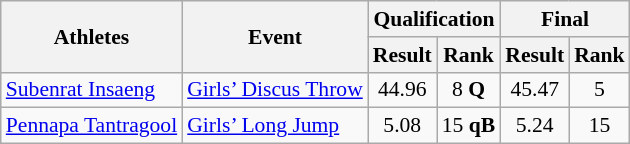<table class="wikitable" border="1" style="font-size:90%">
<tr>
<th rowspan=2>Athletes</th>
<th rowspan=2>Event</th>
<th colspan=2>Qualification</th>
<th colspan=2>Final</th>
</tr>
<tr>
<th>Result</th>
<th>Rank</th>
<th>Result</th>
<th>Rank</th>
</tr>
<tr>
<td><a href='#'>Subenrat Insaeng</a></td>
<td><a href='#'>Girls’ Discus Throw</a></td>
<td align=center>44.96</td>
<td align=center>8 <strong>Q</strong></td>
<td align=center>45.47</td>
<td align=center>5</td>
</tr>
<tr>
<td><a href='#'>Pennapa Tantragool</a></td>
<td><a href='#'>Girls’ Long Jump</a></td>
<td align=center>5.08</td>
<td align=center>15 <strong>qB</strong></td>
<td align=center>5.24</td>
<td align=center>15</td>
</tr>
</table>
